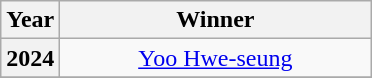<table class="wikitable plainrowheaders" style="text-align:center">
<tr>
<th scope="col">Year</th>
<th scope="col" width="200">Winner</th>
</tr>
<tr>
<th scope="row">2024</th>
<td><a href='#'>Yoo Hwe-seung</a></td>
</tr>
<tr>
</tr>
</table>
